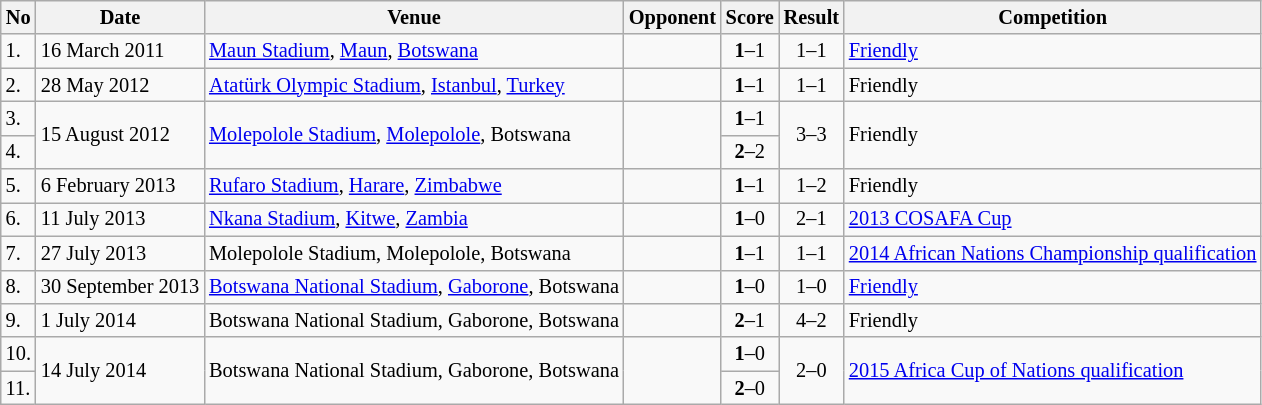<table class="wikitable" style="font-size:85%;">
<tr>
<th>No</th>
<th>Date</th>
<th>Venue</th>
<th>Opponent</th>
<th>Score</th>
<th>Result</th>
<th>Competition</th>
</tr>
<tr>
<td>1.</td>
<td>16 March 2011</td>
<td><a href='#'>Maun Stadium</a>, <a href='#'>Maun</a>, <a href='#'>Botswana</a></td>
<td></td>
<td align=center><strong>1</strong>–1</td>
<td align=center>1–1</td>
<td><a href='#'>Friendly</a></td>
</tr>
<tr>
<td>2.</td>
<td>28 May 2012</td>
<td><a href='#'>Atatürk Olympic Stadium</a>, <a href='#'>Istanbul</a>, <a href='#'>Turkey</a></td>
<td></td>
<td align=center><strong>1</strong>–1</td>
<td align=center>1–1</td>
<td>Friendly</td>
</tr>
<tr>
<td>3.</td>
<td rowspan="2">15 August 2012</td>
<td rowspan="2"><a href='#'>Molepolole Stadium</a>, <a href='#'>Molepolole</a>, Botswana</td>
<td rowspan="2"></td>
<td align=center><strong>1</strong>–1</td>
<td rowspan="2" style="text-align:center">3–3</td>
<td rowspan="2">Friendly</td>
</tr>
<tr>
<td>4.</td>
<td align=center><strong>2</strong>–2</td>
</tr>
<tr>
<td>5.</td>
<td>6 February 2013</td>
<td><a href='#'>Rufaro Stadium</a>, <a href='#'>Harare</a>, <a href='#'>Zimbabwe</a></td>
<td></td>
<td align=center><strong>1</strong>–1</td>
<td align=center>1–2</td>
<td>Friendly</td>
</tr>
<tr>
<td>6.</td>
<td>11 July 2013</td>
<td><a href='#'>Nkana Stadium</a>, <a href='#'>Kitwe</a>, <a href='#'>Zambia</a></td>
<td></td>
<td align=center><strong>1</strong>–0</td>
<td align=center>2–1</td>
<td><a href='#'>2013 COSAFA Cup</a></td>
</tr>
<tr>
<td>7.</td>
<td>27 July 2013</td>
<td>Molepolole Stadium, Molepolole, Botswana</td>
<td></td>
<td align=center><strong>1</strong>–1</td>
<td align=center>1–1</td>
<td><a href='#'>2014 African Nations Championship qualification</a></td>
</tr>
<tr>
<td>8.</td>
<td>30 September 2013</td>
<td><a href='#'>Botswana National Stadium</a>, <a href='#'>Gaborone</a>, Botswana</td>
<td></td>
<td align=center><strong>1</strong>–0</td>
<td align=center>1–0</td>
<td><a href='#'>Friendly</a></td>
</tr>
<tr>
<td>9.</td>
<td>1 July 2014</td>
<td>Botswana National Stadium, Gaborone, Botswana</td>
<td></td>
<td align=center><strong>2</strong>–1</td>
<td align=center>4–2</td>
<td>Friendly</td>
</tr>
<tr>
<td>10.</td>
<td rowspan="2">14 July 2014</td>
<td rowspan="2">Botswana National Stadium, Gaborone, Botswana</td>
<td rowspan="2"></td>
<td align=center><strong>1</strong>–0</td>
<td rowspan="2" style="text-align:center">2–0</td>
<td rowspan="2"><a href='#'>2015 Africa Cup of Nations qualification</a></td>
</tr>
<tr>
<td>11.</td>
<td align=center><strong>2</strong>–0</td>
</tr>
</table>
